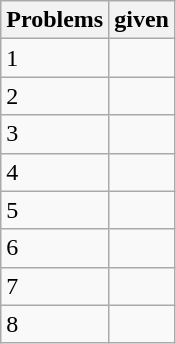<table class="wikitable">
<tr>
<th>Problems</th>
<th>given</th>
</tr>
<tr>
<td>1</td>
<td></td>
</tr>
<tr>
<td>2</td>
<td></td>
</tr>
<tr>
<td>3</td>
<td></td>
</tr>
<tr>
<td>4</td>
<td></td>
</tr>
<tr>
<td>5</td>
<td></td>
</tr>
<tr>
<td>6</td>
<td></td>
</tr>
<tr>
<td>7</td>
<td></td>
</tr>
<tr>
<td>8</td>
<td></td>
</tr>
</table>
